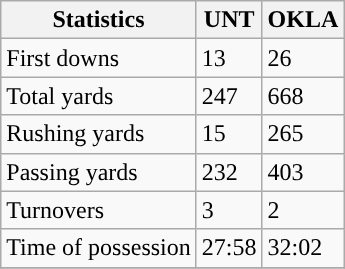<table class="wikitable">
<tr>
<th>Statistics</th>
<th>UNT</th>
<th>OKLA</th>
</tr>
<tr>
<td>First downs</td>
<td>13</td>
<td>26</td>
</tr>
<tr>
<td>Total yards</td>
<td>247</td>
<td>668</td>
</tr>
<tr>
<td>Rushing yards</td>
<td>15</td>
<td>265</td>
</tr>
<tr>
<td>Passing yards</td>
<td>232</td>
<td>403</td>
</tr>
<tr>
<td>Turnovers</td>
<td>3</td>
<td>2</td>
</tr>
<tr>
<td>Time of possession</td>
<td>27:58</td>
<td>32:02</td>
</tr>
<tr>
</tr>
</table>
